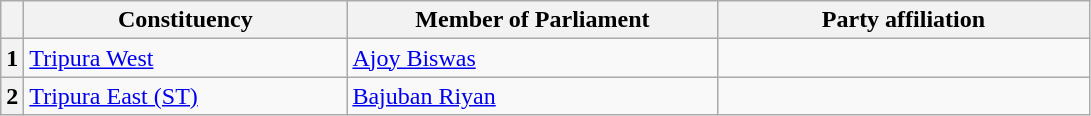<table class="wikitable sortable">
<tr style="text-align:center;">
<th></th>
<th style="width:13em">Constituency</th>
<th style="width:15em">Member of Parliament</th>
<th colspan="2" style="width:15em">Party affiliation</th>
</tr>
<tr>
<th>1</th>
<td><a href='#'>Tripura West</a></td>
<td><a href='#'>Ajoy Biswas</a></td>
<td></td>
</tr>
<tr>
<th>2</th>
<td><a href='#'>Tripura East (ST)</a></td>
<td><a href='#'>Bajuban Riyan</a></td>
</tr>
</table>
